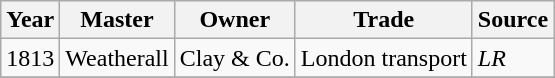<table class=" wikitable">
<tr>
<th>Year</th>
<th>Master</th>
<th>Owner</th>
<th>Trade</th>
<th>Source</th>
</tr>
<tr>
<td>1813</td>
<td>Weatherall</td>
<td>Clay & Co.</td>
<td>London transport</td>
<td><em>LR</em></td>
</tr>
<tr>
</tr>
</table>
